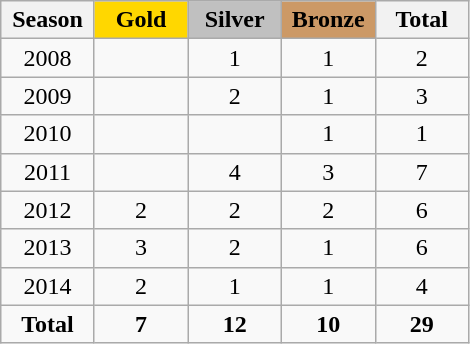<table class="wikitable" style="text-align:center;">
<tr>
<th width = "55">Season</th>
<th width = "55" style="background: gold;">Gold</th>
<th width = "55" style="background: silver;">Silver</th>
<th width = "55" style="background: #cc9966;">Bronze</th>
<th width = "55">Total</th>
</tr>
<tr>
<td>2008</td>
<td></td>
<td>1</td>
<td>1</td>
<td>2</td>
</tr>
<tr>
<td>2009</td>
<td></td>
<td>2</td>
<td>1</td>
<td>3</td>
</tr>
<tr>
<td>2010</td>
<td></td>
<td></td>
<td>1</td>
<td>1</td>
</tr>
<tr>
<td>2011</td>
<td></td>
<td>4</td>
<td>3</td>
<td>7</td>
</tr>
<tr>
<td>2012</td>
<td>2</td>
<td>2</td>
<td>2</td>
<td>6</td>
</tr>
<tr>
<td>2013</td>
<td>3</td>
<td>2</td>
<td>1</td>
<td>6</td>
</tr>
<tr>
<td>2014</td>
<td>2</td>
<td>1</td>
<td>1</td>
<td>4</td>
</tr>
<tr>
<td><strong>Total</strong></td>
<td><strong>7</strong></td>
<td><strong>12</strong></td>
<td><strong>10</strong></td>
<td><strong>29</strong></td>
</tr>
</table>
